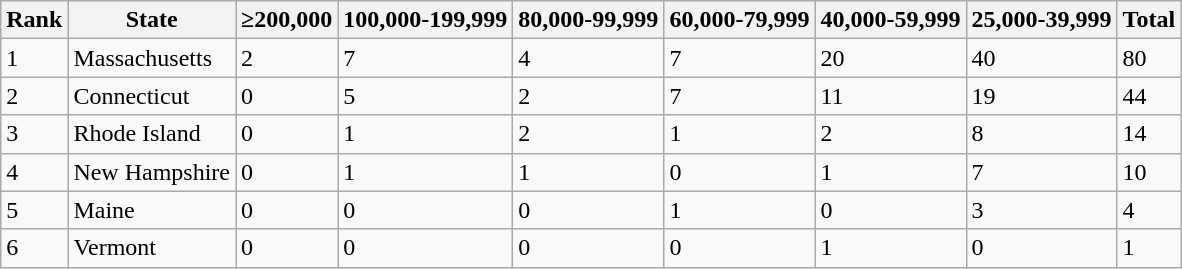<table class="wikitable sortable">
<tr>
<th data-sort-type="number">Rank</th>
<th>State</th>
<th>≥200,000</th>
<th>100,000-199,999</th>
<th>80,000-99,999</th>
<th>60,000-79,999</th>
<th>40,000-59,999</th>
<th>25,000-39,999</th>
<th>Total</th>
</tr>
<tr>
<td>1</td>
<td>Massachusetts</td>
<td>2</td>
<td>7</td>
<td>4</td>
<td>7</td>
<td>20</td>
<td>40</td>
<td>80</td>
</tr>
<tr>
<td>2</td>
<td>Connecticut</td>
<td>0</td>
<td>5</td>
<td>2</td>
<td>7</td>
<td>11</td>
<td>19</td>
<td>44</td>
</tr>
<tr>
<td>3</td>
<td>Rhode Island</td>
<td>0</td>
<td>1</td>
<td>2</td>
<td>1</td>
<td>2</td>
<td>8</td>
<td>14</td>
</tr>
<tr>
<td>4</td>
<td>New Hampshire</td>
<td>0</td>
<td>1</td>
<td>1</td>
<td>0</td>
<td>1</td>
<td>7</td>
<td>10</td>
</tr>
<tr>
<td>5</td>
<td>Maine</td>
<td>0</td>
<td>0</td>
<td>0</td>
<td>1</td>
<td>0</td>
<td>3</td>
<td>4</td>
</tr>
<tr>
<td>6</td>
<td>Vermont</td>
<td>0</td>
<td>0</td>
<td>0</td>
<td>0</td>
<td>1</td>
<td>0</td>
<td>1</td>
</tr>
</table>
